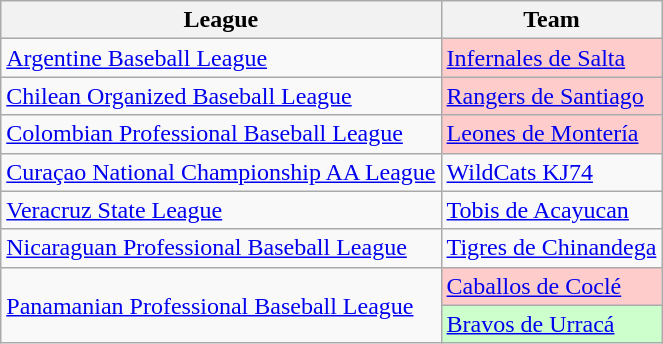<table class="wikitable">
<tr>
<th>League</th>
<th>Team</th>
</tr>
<tr>
<td> <a href='#'>Argentine Baseball League</a></td>
<td style="background:#ffcccc;"><a href='#'>Infernales de Salta</a></td>
</tr>
<tr>
<td> <a href='#'>Chilean Organized Baseball League</a></td>
<td style="background:#ffcccc;"><a href='#'>Rangers de Santiago</a></td>
</tr>
<tr>
<td> <a href='#'>Colombian Professional Baseball League</a></td>
<td style="background:#ffcccc;"><a href='#'>Leones de Montería</a></td>
</tr>
<tr>
<td> <a href='#'>Curaçao National Championship AA League</a></td>
<td><a href='#'>WildCats KJ74</a></td>
</tr>
<tr>
<td> <a href='#'>Veracruz State League</a></td>
<td><a href='#'>Tobis de Acayucan</a></td>
</tr>
<tr>
<td> <a href='#'>Nicaraguan Professional Baseball League</a></td>
<td><a href='#'>Tigres de Chinandega</a></td>
</tr>
<tr>
<td rowspan=2> <a href='#'>Panamanian Professional Baseball League</a></td>
<td style="background:#ffcccc;"><a href='#'>Caballos de Coclé</a></td>
</tr>
<tr>
<td style="background:#CCFFCC;"><a href='#'>Bravos de Urracá</a></td>
</tr>
</table>
